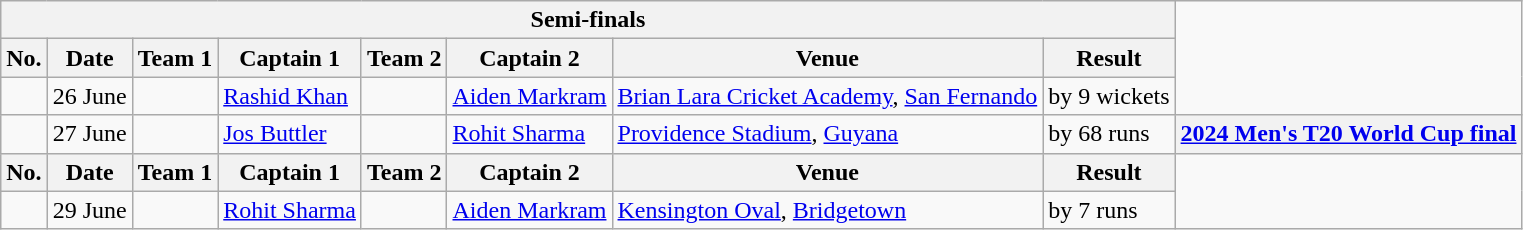<table class="wikitable">
<tr>
<th colspan="8">Semi-finals</th>
</tr>
<tr>
<th scope=col>No.</th>
<th scope=col>Date</th>
<th scope=col>Team 1</th>
<th scope=col>Captain 1</th>
<th scope=col>Team 2</th>
<th scope=col>Captain 2</th>
<th scope=col>Venue</th>
<th scope=col>Result</th>
</tr>
<tr>
<td></td>
<td>26 June</td>
<td></td>
<td><a href='#'>Rashid Khan</a></td>
<td></td>
<td><a href='#'>Aiden Markram</a></td>
<td><a href='#'>Brian Lara Cricket Academy</a>, <a href='#'>San Fernando</a></td>
<td> by 9 wickets</td>
</tr>
<tr>
<td></td>
<td>27 June</td>
<td></td>
<td><a href='#'>Jos Buttler</a></td>
<td></td>
<td><a href='#'>Rohit Sharma</a></td>
<td><a href='#'>Providence Stadium</a>, <a href='#'>Guyana</a></td>
<td> by 68 runs</td>
<th colspan="8"><a href='#'>2024 Men's T20 World Cup final</a></th>
</tr>
<tr>
<th scope=col>No.</th>
<th scope=col>Date</th>
<th scope=col>Team 1</th>
<th scope=col>Captain 1</th>
<th scope=col>Team 2</th>
<th scope=col>Captain 2</th>
<th scope=col>Venue</th>
<th scope=col>Result</th>
</tr>
<tr>
<td></td>
<td>29 June</td>
<td></td>
<td><a href='#'>Rohit Sharma</a></td>
<td></td>
<td><a href='#'>Aiden Markram</a></td>
<td><a href='#'>Kensington Oval</a>, <a href='#'>Bridgetown</a></td>
<td> by 7 runs</td>
</tr>
</table>
